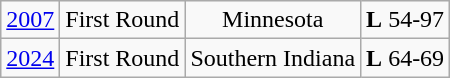<table class="wikitable">
<tr align="center">
<td><a href='#'>2007</a></td>
<td>First Round</td>
<td>Minnesota</td>
<td><strong>L</strong> 54-97</td>
</tr>
<tr align="center">
<td><a href='#'>2024</a></td>
<td>First Round</td>
<td>Southern Indiana</td>
<td><strong>L</strong> 64-69</td>
</tr>
</table>
